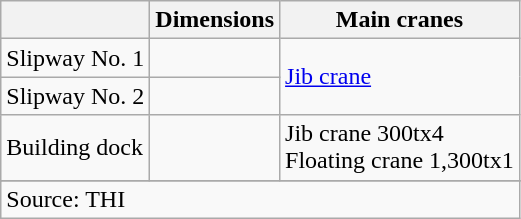<table class=wikitable style="text-align:rleft">
<tr>
<th></th>
<th>Dimensions</th>
<th>Main cranes</th>
</tr>
<tr>
<td>Slipway No. 1</td>
<td></td>
<td rowspan=2><a href='#'>Jib crane</a></td>
</tr>
<tr>
<td>Slipway No. 2</td>
<td></td>
</tr>
<tr>
<td>Building dock</td>
<td></td>
<td>Jib crane 300tx4<br>Floating crane 1,300tx1</td>
</tr>
<tr>
</tr>
<tr>
<td colspan=3>Source: THI</td>
</tr>
</table>
